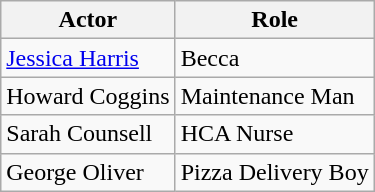<table class="wikitable">
<tr>
<th>Actor</th>
<th>Role</th>
</tr>
<tr>
<td><a href='#'>Jessica Harris</a></td>
<td>Becca</td>
</tr>
<tr>
<td>Howard Coggins</td>
<td>Maintenance Man</td>
</tr>
<tr>
<td>Sarah Counsell</td>
<td>HCA Nurse</td>
</tr>
<tr>
<td>George Oliver</td>
<td>Pizza Delivery Boy</td>
</tr>
</table>
